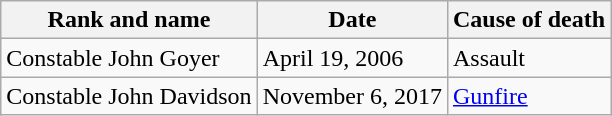<table class="wikitable">
<tr>
<th>Rank and name</th>
<th>Date</th>
<th>Cause of death</th>
</tr>
<tr>
<td>Constable John Goyer</td>
<td>April 19, 2006</td>
<td>Assault</td>
</tr>
<tr>
<td>Constable John Davidson</td>
<td>November 6, 2017</td>
<td><a href='#'>Gunfire</a></td>
</tr>
</table>
